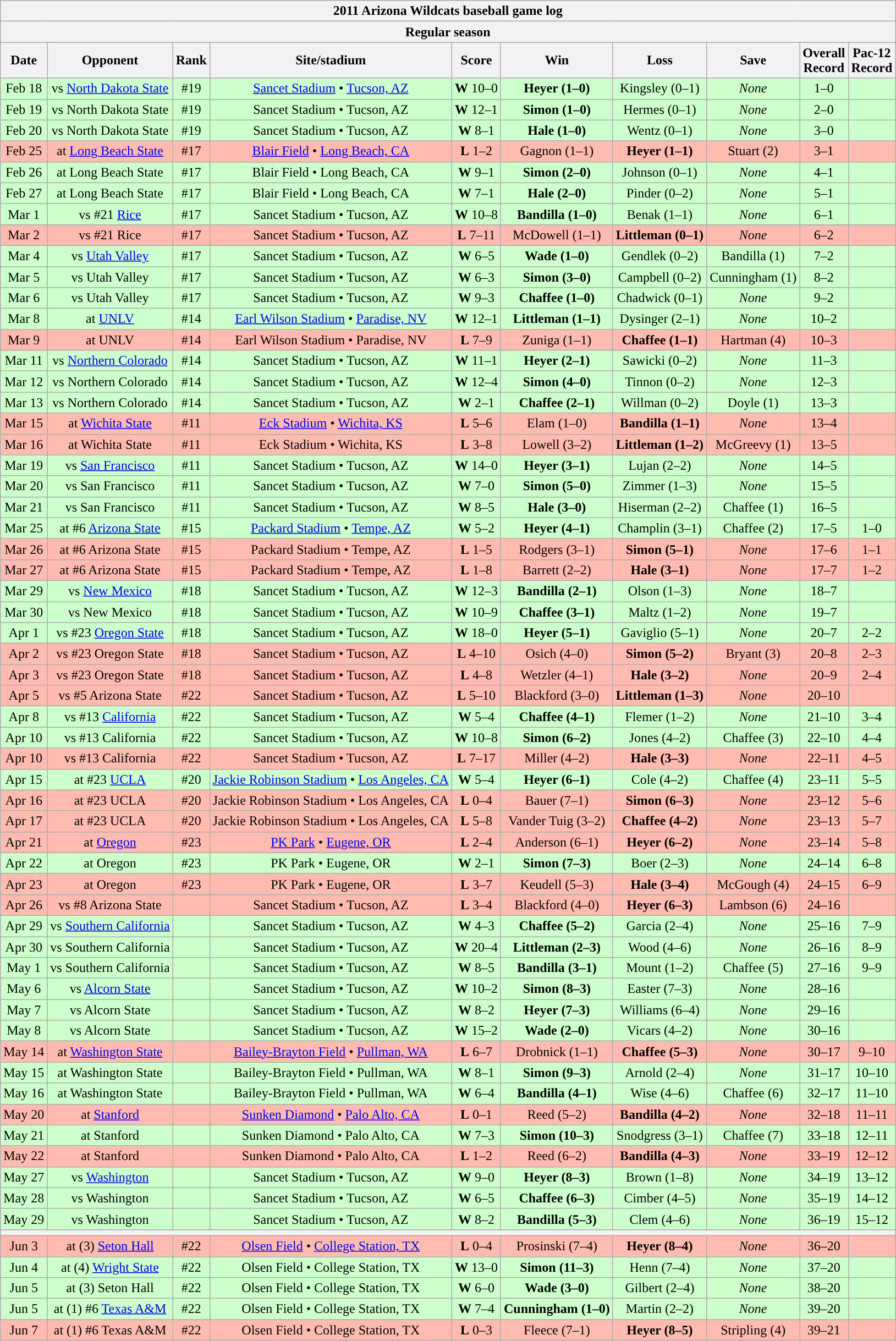<table class="wikitable">
<tr>
<th colspan="10">2011 Arizona Wildcats baseball game log</th>
</tr>
<tr>
<th colspan="10">Regular season</th>
</tr>
<tr>
<th>Date</th>
<th>Opponent</th>
<th>Rank</th>
<th>Site/stadium</th>
<th>Score</th>
<th>Win</th>
<th>Loss</th>
<th>Save</th>
<th>Overall<br>Record</th>
<th>Pac-12<br>Record</th>
</tr>
<tr bgcolor="ccffcc" align="center">
<td>Feb 18</td>
<td>vs <a href='#'>North Dakota State</a></td>
<td>#19</td>
<td><a href='#'>Sancet Stadium</a> • <a href='#'>Tucson, AZ</a></td>
<td><strong>W</strong> 10–0</td>
<td><strong>Heyer (1–0)</strong></td>
<td>Kingsley (0–1)</td>
<td><em>None</em></td>
<td>1–0</td>
<td></td>
</tr>
<tr bgcolor="ccffcc" align="center">
<td>Feb 19</td>
<td>vs North Dakota State</td>
<td>#19</td>
<td>Sancet Stadium • Tucson, AZ</td>
<td><strong>W</strong> 12–1</td>
<td><strong>Simon (1–0)</strong></td>
<td>Hermes (0–1)</td>
<td><em>None</em></td>
<td>2–0</td>
<td></td>
</tr>
<tr bgcolor="ccffcc" align="center">
<td>Feb 20</td>
<td>vs North Dakota State</td>
<td>#19</td>
<td>Sancet Stadium • Tucson, AZ</td>
<td><strong>W</strong> 8–1</td>
<td><strong>Hale (1–0)</strong></td>
<td>Wentz (0–1)</td>
<td><em>None</em></td>
<td>3–0</td>
<td></td>
</tr>
<tr bgcolor="ffbbb" align="center">
<td>Feb 25</td>
<td>at <a href='#'>Long Beach State</a></td>
<td>#17</td>
<td><a href='#'>Blair Field</a> • <a href='#'>Long Beach, CA</a></td>
<td><strong>L</strong> 1–2</td>
<td>Gagnon (1–1)</td>
<td><strong>Heyer (1–1)</strong></td>
<td>Stuart (2)</td>
<td>3–1</td>
<td></td>
</tr>
<tr bgcolor="ccffcc" align="center">
<td>Feb 26</td>
<td>at Long Beach State</td>
<td>#17</td>
<td>Blair Field • Long Beach, CA</td>
<td><strong>W</strong> 9–1</td>
<td><strong>Simon (2–0)</strong></td>
<td>Johnson (0–1)</td>
<td><em>None</em></td>
<td>4–1</td>
<td></td>
</tr>
<tr bgcolor="ccffcc" align="center">
<td>Feb 27</td>
<td>at Long Beach State</td>
<td>#17</td>
<td>Blair Field • Long Beach, CA</td>
<td><strong>W</strong> 7–1</td>
<td><strong>Hale (2–0)</strong></td>
<td>Pinder (0–2)</td>
<td><em>None</em></td>
<td>5–1</td>
<td></td>
</tr>
<tr bgcolor="ccffcc" align="center">
<td>Mar 1</td>
<td>vs #21 <a href='#'>Rice</a></td>
<td>#17</td>
<td>Sancet Stadium • Tucson, AZ</td>
<td><strong>W</strong> 10–8</td>
<td><strong>Bandilla (1–0)</strong></td>
<td>Benak (1–1)</td>
<td><em>None</em></td>
<td>6–1</td>
<td></td>
</tr>
<tr bgcolor="ffbbb" align="center">
<td>Mar 2</td>
<td>vs #21 Rice</td>
<td>#17</td>
<td>Sancet Stadium • Tucson, AZ</td>
<td><strong>L</strong> 7–11</td>
<td>McDowell (1–1)</td>
<td><strong>Littleman (0–1)</strong></td>
<td><em>None</em></td>
<td>6–2</td>
<td></td>
</tr>
<tr bgcolor="ccffcc" align="center">
<td>Mar 4</td>
<td>vs <a href='#'>Utah Valley</a></td>
<td>#17</td>
<td>Sancet Stadium • Tucson, AZ</td>
<td><strong>W</strong> 6–5</td>
<td><strong>Wade (1–0)</strong></td>
<td>Gendlek (0–2)</td>
<td>Bandilla (1)</td>
<td>7–2</td>
<td></td>
</tr>
<tr bgcolor="ccffcc" align="center">
<td>Mar 5</td>
<td>vs Utah Valley</td>
<td>#17</td>
<td>Sancet Stadium • Tucson, AZ</td>
<td><strong>W</strong> 6–3</td>
<td><strong>Simon (3–0)</strong></td>
<td>Campbell (0–2)</td>
<td>Cunningham (1)</td>
<td>8–2</td>
<td></td>
</tr>
<tr bgcolor="ccffcc" align="center">
<td>Mar 6</td>
<td>vs Utah Valley</td>
<td>#17</td>
<td>Sancet Stadium • Tucson, AZ</td>
<td><strong>W</strong> 9–3</td>
<td><strong>Chaffee (1–0)</strong></td>
<td>Chadwick (0–1)</td>
<td><em>None</em></td>
<td>9–2</td>
<td></td>
</tr>
<tr bgcolor="ccffcc" align="center">
<td>Mar 8</td>
<td>at <a href='#'>UNLV</a></td>
<td>#14</td>
<td><a href='#'>Earl Wilson Stadium</a> • <a href='#'>Paradise, NV</a></td>
<td><strong>W</strong> 12–1</td>
<td><strong>Littleman (1–1)</strong></td>
<td>Dysinger (2–1)</td>
<td><em>None</em></td>
<td>10–2</td>
<td></td>
</tr>
<tr bgcolor="ffbbb" align="center">
<td>Mar 9</td>
<td>at UNLV</td>
<td>#14</td>
<td>Earl Wilson Stadium • Paradise, NV</td>
<td><strong>L</strong> 7–9</td>
<td>Zuniga (1–1)</td>
<td><strong>Chaffee (1–1)</strong></td>
<td>Hartman (4)</td>
<td>10–3</td>
<td></td>
</tr>
<tr bgcolor="ccffcc" align="center">
<td>Mar 11</td>
<td>vs <a href='#'>Northern Colorado</a></td>
<td>#14</td>
<td>Sancet Stadium • Tucson, AZ</td>
<td><strong>W</strong> 11–1</td>
<td><strong>Heyer (2–1)</strong></td>
<td>Sawicki (0–2)</td>
<td><em>None</em></td>
<td>11–3</td>
<td></td>
</tr>
<tr bgcolor="ccffcc" align="center">
<td>Mar 12</td>
<td>vs Northern Colorado</td>
<td>#14</td>
<td>Sancet Stadium • Tucson, AZ</td>
<td><strong>W</strong> 12–4</td>
<td><strong>Simon (4–0)</strong></td>
<td>Tinnon (0–2)</td>
<td><em>None</em></td>
<td>12–3</td>
<td></td>
</tr>
<tr bgcolor="ccffcc" align="center">
<td>Mar 13</td>
<td>vs Northern Colorado</td>
<td>#14</td>
<td>Sancet Stadium • Tucson, AZ</td>
<td><strong>W</strong> 2–1</td>
<td><strong>Chaffee (2–1)</strong></td>
<td>Willman (0–2)</td>
<td>Doyle (1)</td>
<td>13–3</td>
<td></td>
</tr>
<tr bgcolor="ffbbb" align="center">
<td>Mar 15</td>
<td>at <a href='#'>Wichita State</a></td>
<td>#11</td>
<td><a href='#'>Eck Stadium</a> • <a href='#'>Wichita, KS</a></td>
<td><strong>L</strong> 5–6</td>
<td>Elam (1–0)</td>
<td><strong>Bandilla (1–1)</strong></td>
<td><em>None</em></td>
<td>13–4</td>
<td></td>
</tr>
<tr bgcolor="ffbbb" align="center">
<td>Mar 16</td>
<td>at Wichita State</td>
<td>#11</td>
<td>Eck Stadium • Wichita, KS</td>
<td><strong>L</strong> 3–8</td>
<td>Lowell (3–2)</td>
<td><strong>Littleman (1–2)</strong></td>
<td>McGreevy (1)</td>
<td>13–5</td>
<td></td>
</tr>
<tr bgcolor="ccffcc" align="center">
<td>Mar 19</td>
<td>vs <a href='#'>San Francisco</a></td>
<td>#11</td>
<td>Sancet Stadium • Tucson, AZ</td>
<td><strong>W</strong> 14–0</td>
<td><strong>Heyer (3–1)</strong></td>
<td>Lujan (2–2)</td>
<td><em>None</em></td>
<td>14–5</td>
<td></td>
</tr>
<tr bgcolor="ccffcc" align="center">
<td>Mar 20</td>
<td>vs San Francisco</td>
<td>#11</td>
<td>Sancet Stadium • Tucson, AZ</td>
<td><strong>W</strong> 7–0</td>
<td><strong>Simon (5–0)</strong></td>
<td>Zimmer (1–3)</td>
<td><em>None</em></td>
<td>15–5</td>
<td></td>
</tr>
<tr bgcolor="ccffcc" align="center">
<td>Mar 21</td>
<td>vs San Francisco</td>
<td>#11</td>
<td>Sancet Stadium • Tucson, AZ</td>
<td><strong>W</strong> 8–5</td>
<td><strong>Hale (3–0)</strong></td>
<td>Hiserman (2–2)</td>
<td>Chaffee (1)</td>
<td>16–5</td>
<td></td>
</tr>
<tr bgcolor="ccffcc" align="center">
<td>Mar 25</td>
<td>at #6 <a href='#'>Arizona State</a></td>
<td>#15</td>
<td><a href='#'>Packard Stadium</a> • <a href='#'>Tempe, AZ</a></td>
<td><strong>W</strong> 5–2</td>
<td><strong>Heyer (4–1)</strong></td>
<td>Champlin (3–1)</td>
<td>Chaffee (2)</td>
<td>17–5</td>
<td>1–0</td>
</tr>
<tr bgcolor="ffbbb" align="center">
<td>Mar 26</td>
<td>at #6 Arizona State</td>
<td>#15</td>
<td>Packard Stadium • Tempe, AZ</td>
<td><strong>L</strong> 1–5</td>
<td>Rodgers (3–1)</td>
<td><strong>Simon (5–1)</strong></td>
<td><em>None</em></td>
<td>17–6</td>
<td>1–1</td>
</tr>
<tr bgcolor="ffbbb" align="center">
<td>Mar 27</td>
<td>at #6 Arizona State</td>
<td>#15</td>
<td>Packard Stadium • Tempe, AZ</td>
<td><strong>L</strong> 1–8</td>
<td>Barrett (2–2)</td>
<td><strong>Hale (3–1)</strong></td>
<td><em>None</em></td>
<td>17–7</td>
<td>1–2</td>
</tr>
<tr bgcolor="ccffcc" align="center">
<td>Mar 29</td>
<td>vs <a href='#'>New Mexico</a></td>
<td>#18</td>
<td>Sancet Stadium • Tucson, AZ</td>
<td><strong>W</strong> 12–3</td>
<td><strong>Bandilla (2–1)</strong></td>
<td>Olson (1–3)</td>
<td><em>None</em></td>
<td>18–7</td>
<td></td>
</tr>
<tr bgcolor="ccffcc" align="center">
<td>Mar 30</td>
<td>vs New Mexico</td>
<td>#18</td>
<td>Sancet Stadium • Tucson, AZ</td>
<td><strong>W</strong> 10–9</td>
<td><strong>Chaffee (3–1)</strong></td>
<td>Maltz (1–2)</td>
<td><em>None</em></td>
<td>19–7</td>
<td></td>
</tr>
<tr bgcolor="ccffcc" align="center">
<td>Apr 1</td>
<td>vs #23 <a href='#'>Oregon State</a></td>
<td>#18</td>
<td>Sancet Stadium • Tucson, AZ</td>
<td><strong>W</strong> 18–0</td>
<td><strong>Heyer (5–1)</strong></td>
<td>Gaviglio (5–1)</td>
<td><em>None</em></td>
<td>20–7</td>
<td>2–2</td>
</tr>
<tr bgcolor="ffbbb" align="center">
<td>Apr 2</td>
<td>vs #23 Oregon State</td>
<td>#18</td>
<td>Sancet Stadium • Tucson, AZ</td>
<td><strong>L</strong> 4–10</td>
<td>Osich (4–0)</td>
<td><strong>Simon (5–2)</strong></td>
<td>Bryant (3)</td>
<td>20–8</td>
<td>2–3</td>
</tr>
<tr bgcolor="ffbbb" align="center">
<td>Apr 3</td>
<td>vs #23 Oregon State</td>
<td>#18</td>
<td>Sancet Stadium • Tucson, AZ</td>
<td><strong>L</strong> 4–8</td>
<td>Wetzler (4–1)</td>
<td><strong>Hale (3–2)</strong></td>
<td><em>None</em></td>
<td>20–9</td>
<td>2–4</td>
</tr>
<tr bgcolor="ffbbb" align="center">
<td>Apr 5</td>
<td>vs #5 Arizona State</td>
<td>#22</td>
<td>Sancet Stadium • Tucson, AZ</td>
<td><strong>L</strong> 5–10</td>
<td>Blackford (3–0)</td>
<td><strong>Littleman (1–3)</strong></td>
<td><em>None</em></td>
<td>20–10</td>
<td></td>
</tr>
<tr bgcolor="ccffcc" align="center">
<td>Apr 8</td>
<td>vs #13 <a href='#'>California</a></td>
<td>#22</td>
<td>Sancet Stadium • Tucson, AZ</td>
<td><strong>W</strong> 5–4</td>
<td><strong>Chaffee (4–1)</strong></td>
<td>Flemer (1–2)</td>
<td><em>None</em></td>
<td>21–10</td>
<td>3–4</td>
</tr>
<tr bgcolor="ccffcc" align="center">
<td>Apr 10</td>
<td>vs #13 California</td>
<td>#22</td>
<td>Sancet Stadium • Tucson, AZ</td>
<td><strong>W</strong> 10–8</td>
<td><strong>Simon (6–2)</strong></td>
<td>Jones (4–2)</td>
<td>Chaffee (3)</td>
<td>22–10</td>
<td>4–4</td>
</tr>
<tr bgcolor="ffbbb" align="center">
<td>Apr 10</td>
<td>vs #13 California</td>
<td>#22</td>
<td>Sancet Stadium • Tucson, AZ</td>
<td><strong>L</strong> 7–17</td>
<td>Miller (4–2)</td>
<td><strong>Hale (3–3)</strong></td>
<td><em>None</em></td>
<td>22–11</td>
<td>4–5</td>
</tr>
<tr bgcolor="ccffcc" align="center">
<td>Apr 15</td>
<td>at #23 <a href='#'>UCLA</a></td>
<td>#20</td>
<td><a href='#'>Jackie Robinson Stadium</a> • <a href='#'>Los Angeles, CA</a></td>
<td><strong>W</strong> 5–4</td>
<td><strong>Heyer (6–1)</strong></td>
<td>Cole (4–2)</td>
<td>Chaffee (4)</td>
<td>23–11</td>
<td>5–5</td>
</tr>
<tr bgcolor="ffbbb" align="center">
<td>Apr 16</td>
<td>at #23 UCLA</td>
<td>#20</td>
<td>Jackie Robinson Stadium • Los Angeles, CA</td>
<td><strong>L</strong> 0–4</td>
<td>Bauer (7–1)</td>
<td><strong>Simon (6–3)</strong></td>
<td><em>None</em></td>
<td>23–12</td>
<td>5–6</td>
</tr>
<tr bgcolor="ffbbb" align="center">
<td>Apr 17</td>
<td>at #23 UCLA</td>
<td>#20</td>
<td>Jackie Robinson Stadium • Los Angeles, CA</td>
<td><strong>L</strong> 5–8</td>
<td>Vander Tuig (3–2)</td>
<td><strong>Chaffee (4–2)</strong></td>
<td><em>None</em></td>
<td>23–13</td>
<td>5–7</td>
</tr>
<tr bgcolor="ffbbb" align="center">
<td>Apr 21</td>
<td>at <a href='#'>Oregon</a></td>
<td>#23</td>
<td><a href='#'>PK Park</a> • <a href='#'>Eugene, OR</a></td>
<td><strong>L</strong> 2–4</td>
<td>Anderson (6–1)</td>
<td><strong>Heyer (6–2)</strong></td>
<td><em>None</em></td>
<td>23–14</td>
<td>5–8</td>
</tr>
<tr bgcolor="ccffcc" align="center">
<td>Apr 22</td>
<td>at Oregon</td>
<td>#23</td>
<td>PK Park • Eugene, OR</td>
<td><strong>W</strong> 2–1</td>
<td><strong>Simon (7–3)</strong></td>
<td>Boer (2–3)</td>
<td><em>None</em></td>
<td>24–14</td>
<td>6–8</td>
</tr>
<tr bgcolor="ffbbb" align="center">
<td>Apr 23</td>
<td>at Oregon</td>
<td>#23</td>
<td>PK Park • Eugene, OR</td>
<td><strong>L</strong> 3–7</td>
<td>Keudell (5–3)</td>
<td><strong>Hale (3–4)</strong></td>
<td>McGough (4)</td>
<td>24–15</td>
<td>6–9</td>
</tr>
<tr bgcolor="ffbbb" align="center">
<td>Apr 26</td>
<td>vs #8 Arizona State</td>
<td></td>
<td>Sancet Stadium • Tucson, AZ</td>
<td><strong>L</strong> 3–4</td>
<td>Blackford (4–0)</td>
<td><strong>Heyer (6–3)</strong></td>
<td>Lambson (6)</td>
<td>24–16</td>
<td></td>
</tr>
<tr bgcolor="ccffcc" align="center">
<td>Apr 29</td>
<td>vs <a href='#'>Southern California</a></td>
<td></td>
<td>Sancet Stadium • Tucson, AZ</td>
<td><strong>W</strong> 4–3</td>
<td><strong>Chaffee (5–2)</strong></td>
<td>Garcia (2–4)</td>
<td><em>None</em></td>
<td>25–16</td>
<td>7–9</td>
</tr>
<tr bgcolor="ccffcc" align="center">
<td>Apr 30</td>
<td>vs Southern California</td>
<td></td>
<td>Sancet Stadium • Tucson, AZ</td>
<td><strong>W</strong> 20–4</td>
<td><strong>Littleman (2–3)</strong></td>
<td>Wood (4–6)</td>
<td><em>None</em></td>
<td>26–16</td>
<td>8–9</td>
</tr>
<tr bgcolor="ccffcc" align="center">
<td>May 1</td>
<td>vs Southern California</td>
<td></td>
<td>Sancet Stadium • Tucson, AZ</td>
<td><strong>W</strong> 8–5</td>
<td><strong>Bandilla (3–1)</strong></td>
<td>Mount (1–2)</td>
<td>Chaffee (5)</td>
<td>27–16</td>
<td>9–9</td>
</tr>
<tr bgcolor="ccffcc" align="center">
<td>May 6</td>
<td>vs <a href='#'>Alcorn State</a></td>
<td></td>
<td>Sancet Stadium • Tucson, AZ</td>
<td><strong>W</strong> 10–2</td>
<td><strong>Simon (8–3)</strong></td>
<td>Easter (7–3)</td>
<td><em>None</em></td>
<td>28–16</td>
<td></td>
</tr>
<tr bgcolor="ccffcc" align="center">
<td>May 7</td>
<td>vs Alcorn State</td>
<td></td>
<td>Sancet Stadium • Tucson, AZ</td>
<td><strong>W</strong> 8–2</td>
<td><strong>Heyer (7–3)</strong></td>
<td>Williams (6–4)</td>
<td><em>None</em></td>
<td>29–16</td>
<td></td>
</tr>
<tr bgcolor="ccffcc" align="center">
<td>May 8</td>
<td>vs Alcorn State</td>
<td></td>
<td>Sancet Stadium • Tucson, AZ</td>
<td><strong>W</strong> 15–2</td>
<td><strong>Wade (2–0)</strong></td>
<td>Vicars (4–2)</td>
<td><em>None</em></td>
<td>30–16</td>
<td></td>
</tr>
<tr bgcolor="ffbbb" align="center">
<td>May 14</td>
<td>at <a href='#'>Washington State</a></td>
<td></td>
<td><a href='#'>Bailey-Brayton Field</a> • <a href='#'>Pullman, WA</a></td>
<td><strong>L</strong> 6–7</td>
<td>Drobnick (1–1)</td>
<td><strong>Chaffee (5–3)</strong></td>
<td><em>None</em></td>
<td>30–17</td>
<td>9–10</td>
</tr>
<tr bgcolor="ccffcc" align="center">
<td>May 15</td>
<td>at Washington State</td>
<td></td>
<td>Bailey-Brayton Field • Pullman, WA</td>
<td><strong>W</strong> 8–1</td>
<td><strong>Simon (9–3)</strong></td>
<td>Arnold (2–4)</td>
<td><em>None</em></td>
<td>31–17</td>
<td>10–10</td>
</tr>
<tr bgcolor="ccffcc" align="center">
<td>May 16</td>
<td>at Washington State</td>
<td></td>
<td>Bailey-Brayton Field • Pullman, WA</td>
<td><strong>W</strong> 6–4</td>
<td><strong>Bandilla (4–1)</strong></td>
<td>Wise (4–6)</td>
<td>Chaffee (6)</td>
<td>32–17</td>
<td>11–10</td>
</tr>
<tr bgcolor="ffbbb" align="center">
<td>May 20</td>
<td>at <a href='#'>Stanford</a></td>
<td></td>
<td><a href='#'>Sunken Diamond</a> • <a href='#'>Palo Alto, CA</a></td>
<td><strong>L</strong> 0–1</td>
<td>Reed (5–2)</td>
<td><strong>Bandilla (4–2)</strong></td>
<td><em>None</em></td>
<td>32–18</td>
<td>11–11</td>
</tr>
<tr bgcolor="ccffcc" align="center">
<td>May 21</td>
<td>at Stanford</td>
<td></td>
<td>Sunken Diamond • Palo Alto, CA</td>
<td><strong>W</strong> 7–3</td>
<td><strong>Simon (10–3)</strong></td>
<td>Snodgress (3–1)</td>
<td>Chaffee (7)</td>
<td>33–18</td>
<td>12–11</td>
</tr>
<tr bgcolor="ffbbb" align="center">
<td>May 22</td>
<td>at Stanford</td>
<td></td>
<td>Sunken Diamond • Palo Alto, CA</td>
<td><strong>L</strong> 1–2</td>
<td>Reed (6–2)</td>
<td><strong>Bandilla (4–3)</strong></td>
<td><em>None</em></td>
<td>33–19</td>
<td>12–12</td>
</tr>
<tr bgcolor="ccffcc" align="center">
<td>May 27</td>
<td>vs <a href='#'>Washington</a></td>
<td></td>
<td>Sancet Stadium • Tucson, AZ</td>
<td><strong>W</strong> 9–0</td>
<td><strong>Heyer (8–3)</strong></td>
<td>Brown (1–8)</td>
<td><em>None</em></td>
<td>34–19</td>
<td>13–12</td>
</tr>
<tr bgcolor="ccffcc" align="center">
<td>May 28</td>
<td>vs Washington</td>
<td></td>
<td>Sancet Stadium • Tucson, AZ</td>
<td><strong>W</strong> 6–5</td>
<td><strong>Chaffee (6–3)</strong></td>
<td>Cimber (4–5)</td>
<td><em>None</em></td>
<td>35–19</td>
<td>14–12</td>
</tr>
<tr bgcolor="ccffcc" align="center">
<td>May 29</td>
<td>vs Washington</td>
<td></td>
<td>Sancet Stadium • Tucson, AZ</td>
<td><strong>W</strong> 8–2</td>
<td><strong>Bandilla (5–3)</strong></td>
<td>Clem (4–6)</td>
<td><em>None</em></td>
<td>36–19</td>
<td>15–12</td>
</tr>
<tr>
<th colspan="10"><a href='#'></a></th>
</tr>
<tr bgcolor="ffbbb" align="center">
<td>Jun 3</td>
<td>at (3) <a href='#'>Seton Hall</a></td>
<td>#22</td>
<td><a href='#'>Olsen Field</a> • <a href='#'>College Station, TX</a></td>
<td><strong>L</strong> 0–4</td>
<td>Prosinski (7–4)</td>
<td><strong>Heyer (8–4)</strong></td>
<td><em>None</em></td>
<td>36–20</td>
<td></td>
</tr>
<tr bgcolor="ccffcc" align="center">
<td>Jun 4</td>
<td>at (4) <a href='#'>Wright State</a></td>
<td>#22</td>
<td>Olsen Field • College Station, TX</td>
<td><strong>W</strong> 13–0</td>
<td><strong>Simon (11–3)</strong></td>
<td>Henn (7–4)</td>
<td><em>None</em></td>
<td>37–20</td>
<td></td>
</tr>
<tr bgcolor="ccffcc" align="center">
<td>Jun 5</td>
<td>at (3) Seton Hall</td>
<td>#22</td>
<td>Olsen Field • College Station, TX</td>
<td><strong>W</strong> 6–0</td>
<td><strong>Wade (3–0)</strong></td>
<td>Gilbert (2–4)</td>
<td><em>None</em></td>
<td>38–20</td>
<td></td>
</tr>
<tr bgcolor="ccffcc" align="center">
<td>Jun 5</td>
<td>at (1) #6 <a href='#'>Texas A&M</a></td>
<td>#22</td>
<td>Olsen Field • College Station, TX</td>
<td><strong>W</strong> 7–4</td>
<td><strong>Cunningham (1–0)</strong></td>
<td>Martin (2–2)</td>
<td><em>None</em></td>
<td>39–20</td>
<td></td>
</tr>
<tr bgcolor="ffbbb" align="center">
<td>Jun 7</td>
<td>at (1) #6 Texas A&M</td>
<td>#22</td>
<td>Olsen Field • College Station, TX</td>
<td><strong>L</strong> 0–3</td>
<td>Fleece (7–1)</td>
<td><strong>Heyer (8–5)</strong></td>
<td>Stripling (4)</td>
<td>39–21</td>
<td></td>
</tr>
</table>
